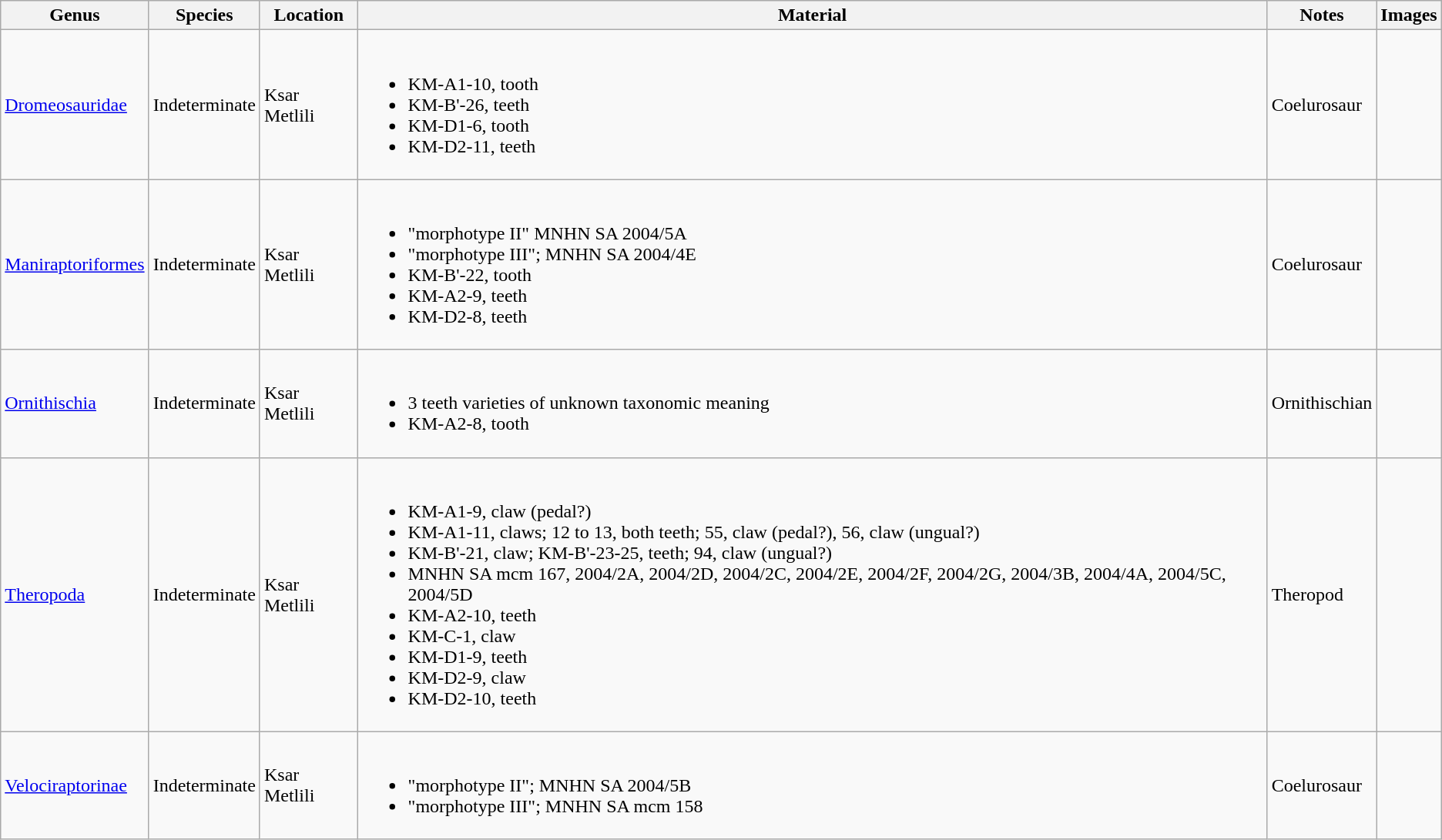<table class="wikitable" align="center">
<tr>
<th>Genus</th>
<th>Species</th>
<th>Location</th>
<th>Material</th>
<th>Notes</th>
<th>Images</th>
</tr>
<tr>
<td><a href='#'>Dromeosauridae</a></td>
<td>Indeterminate</td>
<td>Ksar Metlili</td>
<td><br><ul><li>KM-A1-10, tooth</li><li>KM-B'-26, teeth</li><li>KM-D1-6, tooth</li><li>KM-D2-11, teeth</li></ul></td>
<td>Coelurosaur</td>
<td></td>
</tr>
<tr>
<td><a href='#'>Maniraptoriformes</a></td>
<td>Indeterminate</td>
<td>Ksar Metlili</td>
<td><br><ul><li>"morphotype II" MNHN SA 2004/5A</li><li>"morphotype III"; MNHN SA 2004/4E</li><li>KM-B'-22, tooth</li><li>KM-A2-9, teeth</li><li>KM-D2-8, teeth</li></ul></td>
<td>Coelurosaur</td>
<td></td>
</tr>
<tr>
<td><a href='#'>Ornithischia</a></td>
<td>Indeterminate</td>
<td>Ksar Metlili</td>
<td><br><ul><li>3 teeth varieties of unknown taxonomic meaning</li><li>KM-A2-8, tooth</li></ul></td>
<td>Ornithischian</td>
<td></td>
</tr>
<tr>
<td><a href='#'>Theropoda</a></td>
<td>Indeterminate</td>
<td>Ksar Metlili</td>
<td><br><ul><li>KM-A1-9, claw (pedal?)</li><li>KM-A1-11, claws; 12 to 13, both teeth; 55, claw (pedal?), 56, claw (ungual?)</li><li>KM-B'-21, claw; KM-B'-23-25, teeth; 94, claw (ungual?)</li><li>MNHN SA mcm 167, 2004/2A, 2004/2D, 2004/2C, 2004/2E, 2004/2F, 2004/2G, 2004/3B, 2004/4A, 2004/5C, 2004/5D</li><li>KM-A2-10, teeth</li><li>KM-C-1, claw</li><li>KM-D1-9, teeth</li><li>KM-D2-9, claw</li><li>KM-D2-10, teeth</li></ul></td>
<td>Theropod</td>
<td></td>
</tr>
<tr>
<td><a href='#'>Velociraptorinae</a></td>
<td>Indeterminate</td>
<td>Ksar Metlili</td>
<td><br><ul><li>"morphotype II"; MNHN SA 2004/5B</li><li>"morphotype III"; MNHN SA mcm 158</li></ul></td>
<td>Coelurosaur</td>
<td></td>
</tr>
</table>
